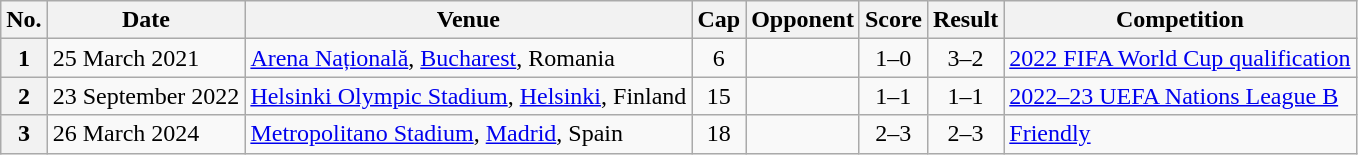<table class="wikitable sortable">
<tr>
<th scope="col">No.</th>
<th scope="col" data-sort-type="date">Date</th>
<th scope="col">Venue</th>
<th scope="col">Cap</th>
<th scope="col">Opponent</th>
<th scope="col">Score</th>
<th scope="col">Result</th>
<th scope="col">Competition</th>
</tr>
<tr>
<th align="center">1</th>
<td>25 March 2021</td>
<td><a href='#'>Arena Națională</a>, <a href='#'>Bucharest</a>, Romania</td>
<td align="center">6</td>
<td></td>
<td align="center">1–0</td>
<td align="center">3–2</td>
<td><a href='#'>2022 FIFA World Cup qualification</a></td>
</tr>
<tr>
<th align="center">2</th>
<td>23 September 2022</td>
<td><a href='#'>Helsinki Olympic Stadium</a>, <a href='#'>Helsinki</a>, Finland</td>
<td align="center">15</td>
<td></td>
<td align="center">1–1</td>
<td align="center">1–1</td>
<td><a href='#'>2022–23 UEFA Nations League B</a></td>
</tr>
<tr>
<th align="center">3</th>
<td>26 March 2024</td>
<td><a href='#'>Metropolitano Stadium</a>, <a href='#'>Madrid</a>, Spain</td>
<td align="center">18</td>
<td></td>
<td align="center">2–3</td>
<td align="center">2–3</td>
<td><a href='#'>Friendly</a></td>
</tr>
</table>
